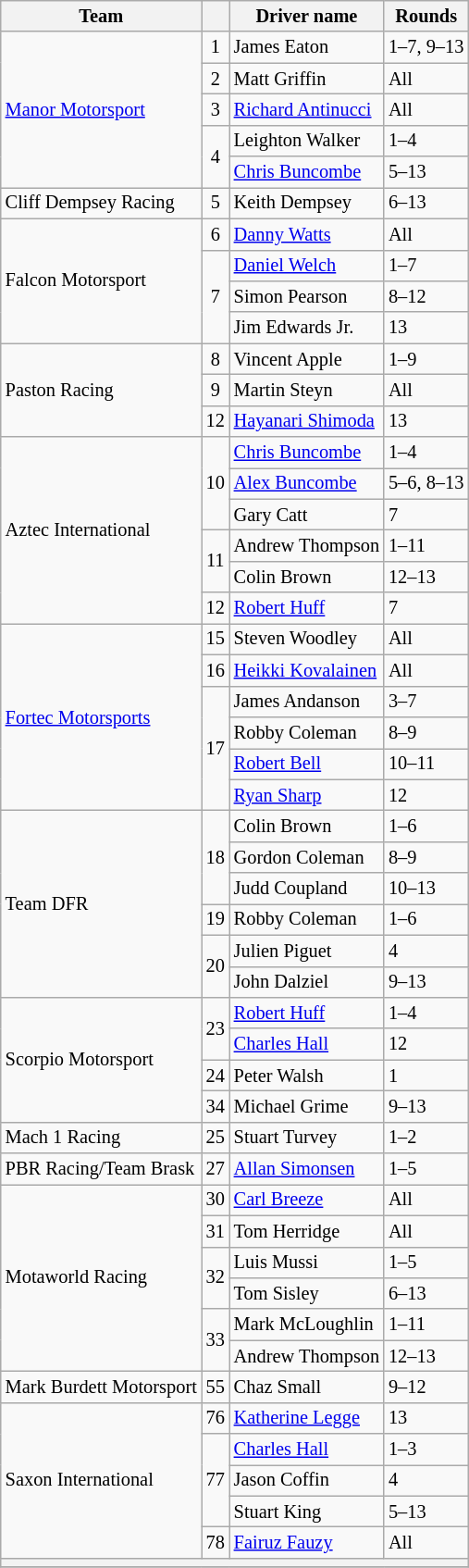<table class="wikitable" style="font-size: 85%">
<tr>
<th>Team</th>
<th></th>
<th>Driver name</th>
<th>Rounds</th>
</tr>
<tr>
<td rowspan=5><a href='#'>Manor Motorsport</a></td>
<td align=center>1</td>
<td> James Eaton</td>
<td>1–7, 9–13</td>
</tr>
<tr>
<td align=center>2</td>
<td> Matt Griffin</td>
<td>All</td>
</tr>
<tr>
<td align=center>3</td>
<td> <a href='#'>Richard Antinucci</a></td>
<td>All</td>
</tr>
<tr>
<td align=center rowspan=2>4</td>
<td> Leighton Walker</td>
<td>1–4</td>
</tr>
<tr>
<td> <a href='#'>Chris Buncombe</a></td>
<td>5–13</td>
</tr>
<tr>
<td>Cliff Dempsey Racing</td>
<td align=center>5</td>
<td> Keith Dempsey</td>
<td>6–13</td>
</tr>
<tr>
<td rowspan=4>Falcon Motorsport</td>
<td align=center>6</td>
<td> <a href='#'>Danny Watts</a></td>
<td>All</td>
</tr>
<tr>
<td align=center rowspan=3>7</td>
<td> <a href='#'>Daniel Welch</a></td>
<td>1–7</td>
</tr>
<tr>
<td> Simon Pearson</td>
<td>8–12</td>
</tr>
<tr>
<td> Jim Edwards Jr.</td>
<td>13</td>
</tr>
<tr>
<td rowspan=3>Paston Racing</td>
<td align=center>8</td>
<td> Vincent Apple</td>
<td>1–9</td>
</tr>
<tr>
<td align=center>9</td>
<td> Martin Steyn</td>
<td>All</td>
</tr>
<tr>
<td align=center>12</td>
<td> <a href='#'>Hayanari Shimoda</a></td>
<td>13</td>
</tr>
<tr>
<td rowspan=6>Aztec International</td>
<td align=center rowspan=3>10</td>
<td> <a href='#'>Chris Buncombe</a></td>
<td>1–4</td>
</tr>
<tr>
<td> <a href='#'>Alex Buncombe</a></td>
<td>5–6, 8–13</td>
</tr>
<tr>
<td> Gary Catt</td>
<td>7</td>
</tr>
<tr>
<td align=center rowspan=2>11</td>
<td> Andrew Thompson</td>
<td>1–11</td>
</tr>
<tr>
<td> Colin Brown</td>
<td>12–13</td>
</tr>
<tr>
<td align=center>12</td>
<td> <a href='#'>Robert Huff</a></td>
<td>7</td>
</tr>
<tr>
<td rowspan=6><a href='#'>Fortec Motorsports</a></td>
<td align=center>15</td>
<td> Steven Woodley</td>
<td>All</td>
</tr>
<tr>
<td align=center>16</td>
<td> <a href='#'>Heikki Kovalainen</a></td>
<td>All</td>
</tr>
<tr>
<td align=center rowspan=4>17</td>
<td> James Andanson</td>
<td>3–7</td>
</tr>
<tr>
<td> Robby Coleman</td>
<td>8–9</td>
</tr>
<tr>
<td> <a href='#'>Robert Bell</a></td>
<td>10–11</td>
</tr>
<tr>
<td> <a href='#'>Ryan Sharp</a></td>
<td>12</td>
</tr>
<tr>
<td rowspan=6>Team DFR</td>
<td align=center rowspan=3>18</td>
<td> Colin Brown</td>
<td>1–6</td>
</tr>
<tr>
<td> Gordon Coleman</td>
<td>8–9</td>
</tr>
<tr>
<td> Judd Coupland</td>
<td>10–13</td>
</tr>
<tr>
<td align=center>19</td>
<td> Robby Coleman</td>
<td>1–6</td>
</tr>
<tr>
<td align=center rowspan=2>20</td>
<td> Julien Piguet</td>
<td>4</td>
</tr>
<tr>
<td> John Dalziel</td>
<td>9–13</td>
</tr>
<tr>
<td rowspan=4>Scorpio Motorsport</td>
<td align=center rowspan=2>23</td>
<td> <a href='#'>Robert Huff</a></td>
<td>1–4</td>
</tr>
<tr>
<td> <a href='#'>Charles Hall</a></td>
<td>12</td>
</tr>
<tr>
<td align=center>24</td>
<td> Peter Walsh</td>
<td>1</td>
</tr>
<tr>
<td align=center>34</td>
<td> Michael Grime</td>
<td>9–13</td>
</tr>
<tr>
<td>Mach 1 Racing</td>
<td align=center>25</td>
<td> Stuart Turvey</td>
<td>1–2</td>
</tr>
<tr>
<td>PBR Racing/Team Brask</td>
<td align=center>27</td>
<td> <a href='#'>Allan Simonsen</a></td>
<td>1–5</td>
</tr>
<tr>
<td rowspan=6>Motaworld Racing</td>
<td align=center>30</td>
<td> <a href='#'>Carl Breeze</a></td>
<td>All</td>
</tr>
<tr>
<td align=center>31</td>
<td> Tom Herridge</td>
<td>All</td>
</tr>
<tr>
<td align=center rowspan=2>32</td>
<td> Luis Mussi</td>
<td>1–5</td>
</tr>
<tr>
<td> Tom Sisley</td>
<td>6–13</td>
</tr>
<tr>
<td align=center rowspan=2>33</td>
<td> Mark McLoughlin</td>
<td>1–11</td>
</tr>
<tr>
<td> Andrew Thompson</td>
<td>12–13</td>
</tr>
<tr>
<td>Mark Burdett Motorsport</td>
<td align=center>55</td>
<td> Chaz Small</td>
<td>9–12</td>
</tr>
<tr>
<td rowspan=5>Saxon International</td>
<td align=center>76</td>
<td> <a href='#'>Katherine Legge</a></td>
<td>13</td>
</tr>
<tr>
<td align=center rowspan=3>77</td>
<td> <a href='#'>Charles Hall</a></td>
<td>1–3</td>
</tr>
<tr>
<td> Jason Coffin</td>
<td>4</td>
</tr>
<tr>
<td> Stuart King</td>
<td>5–13</td>
</tr>
<tr>
<td align=center>78</td>
<td> <a href='#'>Fairuz Fauzy</a></td>
<td>All</td>
</tr>
<tr>
<th colspan=4></th>
</tr>
<tr>
</tr>
</table>
